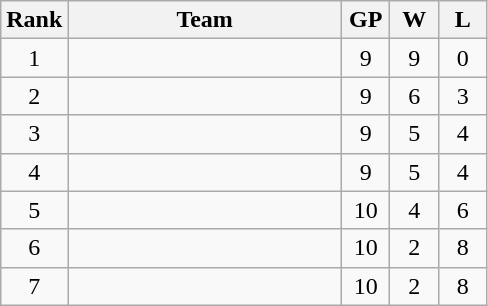<table class="wikitable" style="text-align:center">
<tr>
<th>Rank</th>
<th width=175px>Team</th>
<th width=25px>GP</th>
<th width=25px>W</th>
<th width=25px>L</th>
</tr>
<tr align="center">
<td>1</td>
<td align="left"></td>
<td>9</td>
<td>9</td>
<td>0</td>
</tr>
<tr align="center">
<td>2</td>
<td align="left"></td>
<td>9</td>
<td>6</td>
<td>3</td>
</tr>
<tr align="center">
<td>3</td>
<td align="left"></td>
<td>9</td>
<td>5</td>
<td>4</td>
</tr>
<tr align=center>
<td>4</td>
<td align="left"></td>
<td>9</td>
<td>5</td>
<td>4</td>
</tr>
<tr align="center">
<td>5</td>
<td align="left"></td>
<td>10</td>
<td>4</td>
<td>6</td>
</tr>
<tr align="center">
<td>6</td>
<td align="left"></td>
<td>10</td>
<td>2</td>
<td>8</td>
</tr>
<tr align=center>
<td>7</td>
<td align="left"></td>
<td>10</td>
<td>2</td>
<td>8</td>
</tr>
</table>
